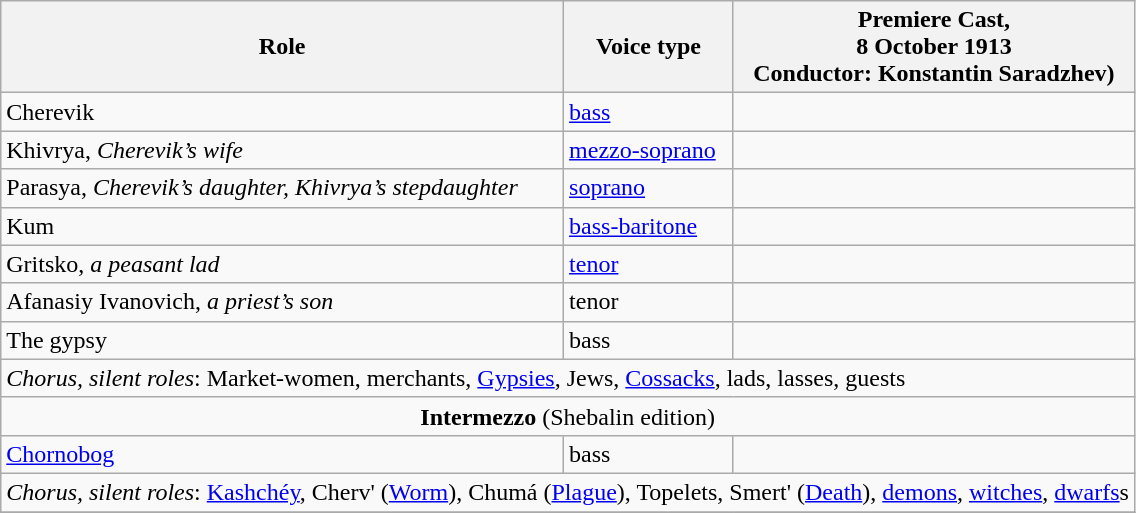<table class="wikitable">
<tr>
<th>Role</th>
<th>Voice type</th>
<th>Premiere Cast,<br>8 October 1913<br>Conductor: Konstantin Saradzhev)</th>
</tr>
<tr>
<td>Cherevik</td>
<td><a href='#'>bass</a></td>
<td></td>
</tr>
<tr>
<td>Khivrya, <em>Cherevik’s wife</em></td>
<td><a href='#'>mezzo-soprano</a></td>
<td></td>
</tr>
<tr>
<td>Parasya, <em>Cherevik’s daughter, Khivrya’s stepdaughter</em></td>
<td><a href='#'>soprano</a></td>
<td></td>
</tr>
<tr>
<td>Kum</td>
<td><a href='#'>bass-baritone</a></td>
<td></td>
</tr>
<tr>
<td>Gritsko, <em>a peasant lad</em></td>
<td><a href='#'>tenor</a></td>
<td></td>
</tr>
<tr>
<td>Afanasiy Ivanovich, <em>a priest’s son</em></td>
<td>tenor</td>
<td></td>
</tr>
<tr>
<td>The gypsy</td>
<td>bass</td>
<td></td>
</tr>
<tr>
<td colspan="3"><em>Chorus, silent roles</em>: Market-women, merchants, <a href='#'>Gypsies</a>, Jews, <a href='#'>Cossacks</a>, lads, lasses, guests</td>
</tr>
<tr>
<td colspan="3" style="text-align:center;"><strong>Intermezzo</strong> (Shebalin edition)</td>
</tr>
<tr>
<td><a href='#'>Chornobog</a></td>
<td>bass</td>
<td></td>
</tr>
<tr>
<td colspan="3"><em>Chorus, silent roles</em>:  <a href='#'>Kashchéy</a>, Cherv' (<a href='#'>Worm</a>), Chumá (<a href='#'>Plague</a>), Topelets, Smert' (<a href='#'>Death</a>), <a href='#'>demons</a>, <a href='#'>witches</a>, <a href='#'>dwarfs</a>s</td>
</tr>
<tr>
</tr>
</table>
